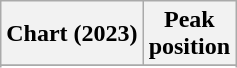<table class="wikitable sortable plainrowheaders" style="text-align:center">
<tr>
<th scope="col">Chart (2023)</th>
<th scope="col">Peak<br> position</th>
</tr>
<tr>
</tr>
<tr>
</tr>
</table>
